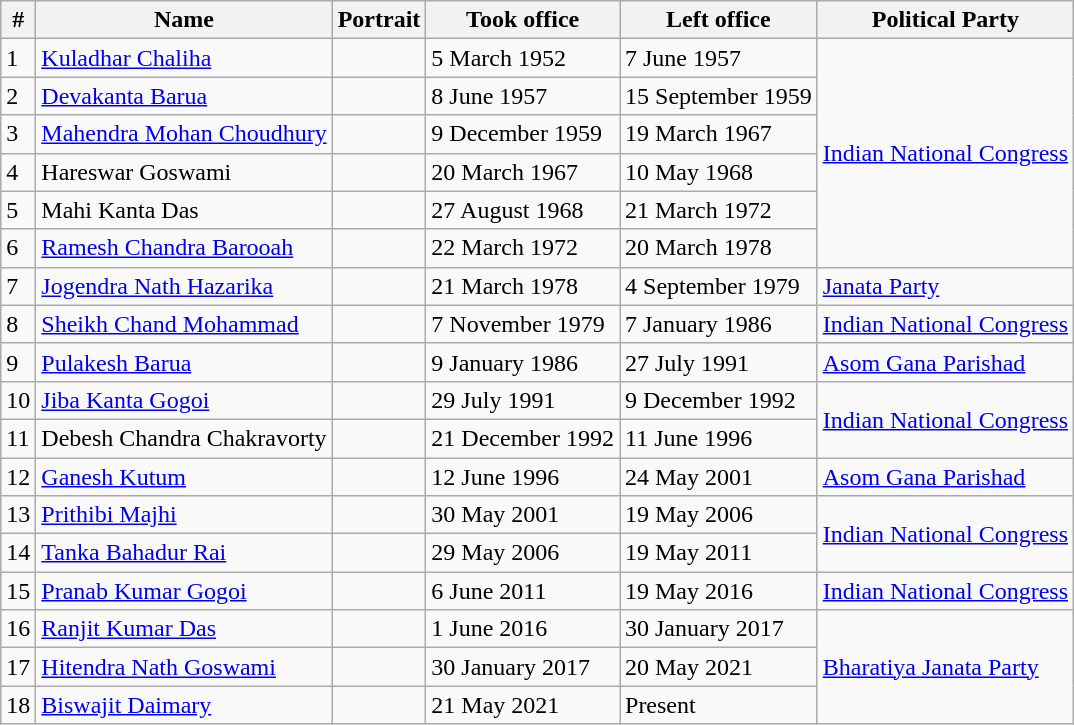<table class="wikitable">
<tr>
<th>#</th>
<th>Name</th>
<th>Portrait</th>
<th>Took office</th>
<th>Left office</th>
<th>Political Party</th>
</tr>
<tr>
<td>1</td>
<td><a href='#'>Kuladhar Chaliha</a></td>
<td></td>
<td>5 March 1952</td>
<td>7 June 1957</td>
<td rowspan="6"><a href='#'>Indian National Congress</a></td>
</tr>
<tr>
<td>2</td>
<td><a href='#'>Devakanta Barua</a></td>
<td></td>
<td>8 June 1957</td>
<td>15 September 1959</td>
</tr>
<tr>
<td>3</td>
<td><a href='#'>Mahendra Mohan Choudhury</a></td>
<td></td>
<td>9 December 1959</td>
<td>19 March 1967</td>
</tr>
<tr>
<td>4</td>
<td>Hareswar Goswami</td>
<td></td>
<td>20 March 1967</td>
<td>10 May 1968</td>
</tr>
<tr>
<td>5</td>
<td>Mahi Kanta Das</td>
<td></td>
<td>27 August 1968</td>
<td>21 March 1972</td>
</tr>
<tr>
<td>6</td>
<td><a href='#'>Ramesh Chandra Barooah</a></td>
<td></td>
<td>22 March 1972</td>
<td>20 March 1978</td>
</tr>
<tr>
<td>7</td>
<td><a href='#'>Jogendra Nath Hazarika</a></td>
<td></td>
<td>21 March 1978</td>
<td>4 September 1979</td>
<td><a href='#'>Janata Party</a></td>
</tr>
<tr>
<td>8</td>
<td><a href='#'>Sheikh Chand Mohammad</a></td>
<td></td>
<td>7 November 1979</td>
<td>7 January 1986</td>
<td><a href='#'>Indian National Congress</a></td>
</tr>
<tr>
<td>9</td>
<td><a href='#'>Pulakesh Barua</a></td>
<td></td>
<td>9 January 1986</td>
<td>27 July 1991</td>
<td><a href='#'>Asom Gana Parishad</a></td>
</tr>
<tr>
<td>10</td>
<td><a href='#'>Jiba Kanta Gogoi</a></td>
<td></td>
<td>29 July 1991</td>
<td>9 December 1992</td>
<td rowspan="2"><a href='#'>Indian National Congress</a></td>
</tr>
<tr>
<td>11</td>
<td>Debesh Chandra Chakravorty</td>
<td></td>
<td>21 December 1992</td>
<td>11 June 1996</td>
</tr>
<tr>
<td>12</td>
<td><a href='#'>Ganesh Kutum</a></td>
<td></td>
<td>12 June 1996</td>
<td>24 May 2001</td>
<td><a href='#'>Asom Gana Parishad</a></td>
</tr>
<tr>
<td>13</td>
<td><a href='#'>Prithibi Majhi</a></td>
<td></td>
<td>30 May 2001</td>
<td>19 May 2006</td>
<td rowspan="2"><a href='#'>Indian National Congress</a></td>
</tr>
<tr>
<td>14</td>
<td><a href='#'>Tanka Bahadur Rai</a></td>
<td></td>
<td>29 May 2006</td>
<td>19 May 2011</td>
</tr>
<tr>
<td>15</td>
<td><a href='#'>Pranab Kumar Gogoi</a></td>
<td></td>
<td>6 June 2011</td>
<td>19 May 2016</td>
<td><a href='#'>Indian National Congress</a></td>
</tr>
<tr>
<td>16</td>
<td><a href='#'>Ranjit Kumar Das</a></td>
<td></td>
<td>1 June 2016</td>
<td>30 January 2017</td>
<td rowspan="3"><a href='#'>Bharatiya Janata Party</a></td>
</tr>
<tr>
<td>17</td>
<td><a href='#'>Hitendra Nath Goswami</a></td>
<td></td>
<td>30 January 2017</td>
<td>20 May 2021</td>
</tr>
<tr>
<td>18</td>
<td><a href='#'>Biswajit Daimary</a></td>
<td></td>
<td>21 May 2021</td>
<td>Present</td>
</tr>
</table>
